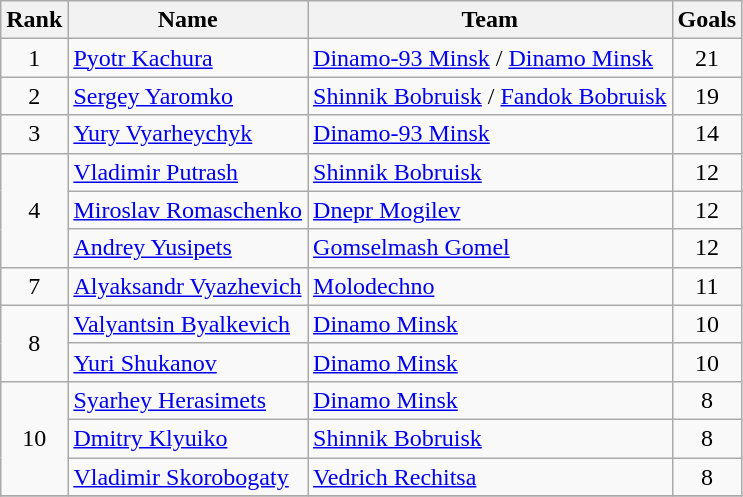<table class="wikitable" style="text-align:left">
<tr>
<th>Rank</th>
<th>Name</th>
<th>Team</th>
<th>Goals</th>
</tr>
<tr>
<td align="center">1</td>
<td> <a href='#'>Pyotr Kachura</a></td>
<td><a href='#'>Dinamo-93 Minsk</a> / <a href='#'>Dinamo Minsk</a></td>
<td align="center">21</td>
</tr>
<tr>
<td align="center">2</td>
<td> <a href='#'>Sergey Yaromko</a></td>
<td><a href='#'>Shinnik Bobruisk</a> / <a href='#'>Fandok Bobruisk</a></td>
<td align="center">19</td>
</tr>
<tr>
<td align="center">3</td>
<td> <a href='#'>Yury Vyarheychyk</a></td>
<td><a href='#'>Dinamo-93 Minsk</a></td>
<td align="center">14</td>
</tr>
<tr>
<td align="center" rowspan="3">4</td>
<td> <a href='#'>Vladimir Putrash</a></td>
<td><a href='#'>Shinnik Bobruisk</a></td>
<td align="center">12</td>
</tr>
<tr>
<td> <a href='#'>Miroslav Romaschenko</a></td>
<td><a href='#'>Dnepr Mogilev</a></td>
<td align="center">12</td>
</tr>
<tr>
<td> <a href='#'>Andrey Yusipets</a></td>
<td><a href='#'>Gomselmash Gomel</a></td>
<td align="center">12</td>
</tr>
<tr>
<td align="center">7</td>
<td> <a href='#'>Alyaksandr Vyazhevich</a></td>
<td><a href='#'>Molodechno</a></td>
<td align="center">11</td>
</tr>
<tr>
<td align="center" rowspan="2">8</td>
<td> <a href='#'>Valyantsin Byalkevich</a></td>
<td><a href='#'>Dinamo Minsk</a></td>
<td align="center">10</td>
</tr>
<tr>
<td> <a href='#'>Yuri Shukanov</a></td>
<td><a href='#'>Dinamo Minsk</a></td>
<td align="center">10</td>
</tr>
<tr>
<td align="center" rowspan="3">10</td>
<td> <a href='#'>Syarhey Herasimets</a></td>
<td><a href='#'>Dinamo Minsk</a></td>
<td align="center">8</td>
</tr>
<tr>
<td> <a href='#'>Dmitry Klyuiko</a></td>
<td><a href='#'>Shinnik Bobruisk</a></td>
<td align="center">8</td>
</tr>
<tr>
<td> <a href='#'>Vladimir Skorobogaty</a></td>
<td><a href='#'>Vedrich Rechitsa</a></td>
<td align="center">8</td>
</tr>
<tr>
</tr>
</table>
